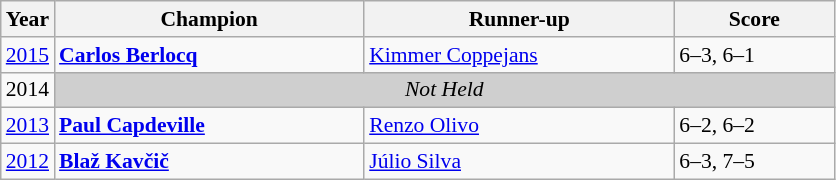<table class="wikitable" style="font-size:90%">
<tr>
<th>Year</th>
<th width="200">Champion</th>
<th width="200">Runner-up</th>
<th width="100">Score</th>
</tr>
<tr>
<td><a href='#'>2015</a></td>
<td> <strong><a href='#'>Carlos Berlocq</a></strong></td>
<td> <a href='#'>Kimmer Coppejans</a></td>
<td>6–3, 6–1</td>
</tr>
<tr>
<td>2014</td>
<td colspan=3 align=center style="background:#cfcfcf"><em>Not Held</em></td>
</tr>
<tr>
<td><a href='#'>2013</a></td>
<td> <strong><a href='#'>Paul Capdeville</a></strong></td>
<td> <a href='#'>Renzo Olivo</a></td>
<td>6–2, 6–2</td>
</tr>
<tr>
<td><a href='#'>2012</a></td>
<td> <strong><a href='#'>Blaž Kavčič</a></strong></td>
<td> <a href='#'>Júlio Silva</a></td>
<td>6–3, 7–5</td>
</tr>
</table>
